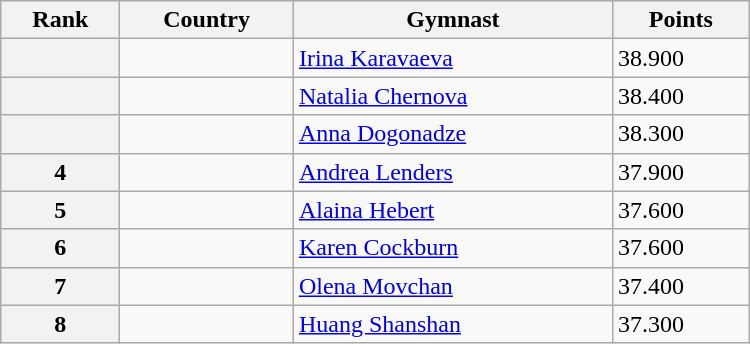<table class="wikitable" width=500>
<tr bgcolor="#efefef">
<th>Rank</th>
<th>Country</th>
<th>Gymnast</th>
<th>Points</th>
</tr>
<tr>
<th></th>
<td></td>
<td><a href='#'>Irina Karavaeva</a></td>
<td>38.900</td>
</tr>
<tr>
<th></th>
<td></td>
<td><a href='#'>Natalia Chernova</a></td>
<td>38.400</td>
</tr>
<tr>
<th></th>
<td></td>
<td><a href='#'>Anna Dogonadze</a></td>
<td>38.300</td>
</tr>
<tr>
<th>4</th>
<td></td>
<td><a href='#'>Andrea Lenders</a></td>
<td>37.900</td>
</tr>
<tr>
<th>5</th>
<td></td>
<td><a href='#'>Alaina Hebert</a></td>
<td>37.600</td>
</tr>
<tr>
<th>6</th>
<td></td>
<td><a href='#'>Karen Cockburn</a></td>
<td>37.600</td>
</tr>
<tr>
<th>7</th>
<td></td>
<td><a href='#'>Olena Movchan</a></td>
<td>37.400</td>
</tr>
<tr>
<th>8</th>
<td></td>
<td><a href='#'>Huang Shanshan</a></td>
<td>37.300</td>
</tr>
</table>
